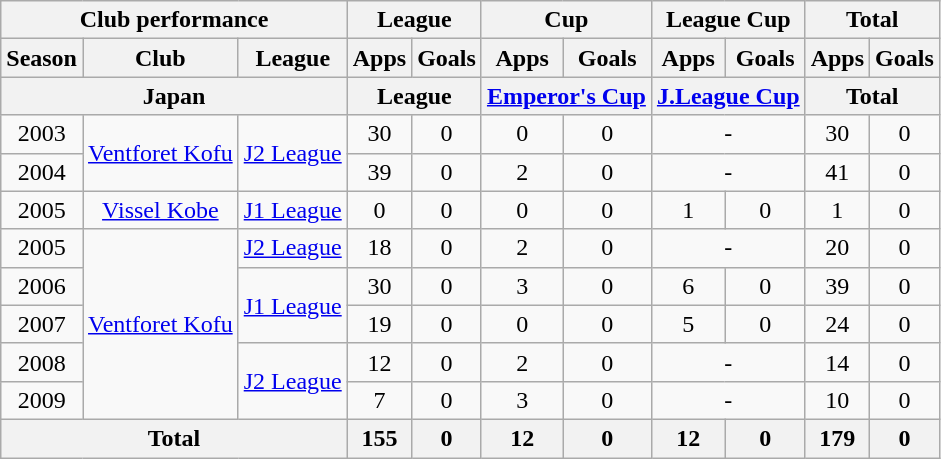<table class="wikitable" style="text-align:center;">
<tr>
<th colspan=3>Club performance</th>
<th colspan=2>League</th>
<th colspan=2>Cup</th>
<th colspan=2>League Cup</th>
<th colspan=2>Total</th>
</tr>
<tr>
<th>Season</th>
<th>Club</th>
<th>League</th>
<th>Apps</th>
<th>Goals</th>
<th>Apps</th>
<th>Goals</th>
<th>Apps</th>
<th>Goals</th>
<th>Apps</th>
<th>Goals</th>
</tr>
<tr>
<th colspan=3>Japan</th>
<th colspan=2>League</th>
<th colspan=2><a href='#'>Emperor's Cup</a></th>
<th colspan=2><a href='#'>J.League Cup</a></th>
<th colspan=2>Total</th>
</tr>
<tr>
<td>2003</td>
<td rowspan="2"><a href='#'>Ventforet Kofu</a></td>
<td rowspan="2"><a href='#'>J2 League</a></td>
<td>30</td>
<td>0</td>
<td>0</td>
<td>0</td>
<td colspan="2">-</td>
<td>30</td>
<td>0</td>
</tr>
<tr>
<td>2004</td>
<td>39</td>
<td>0</td>
<td>2</td>
<td>0</td>
<td colspan="2">-</td>
<td>41</td>
<td>0</td>
</tr>
<tr>
<td>2005</td>
<td><a href='#'>Vissel Kobe</a></td>
<td><a href='#'>J1 League</a></td>
<td>0</td>
<td>0</td>
<td>0</td>
<td>0</td>
<td>1</td>
<td>0</td>
<td>1</td>
<td>0</td>
</tr>
<tr>
<td>2005</td>
<td rowspan="5"><a href='#'>Ventforet Kofu</a></td>
<td><a href='#'>J2 League</a></td>
<td>18</td>
<td>0</td>
<td>2</td>
<td>0</td>
<td colspan="2">-</td>
<td>20</td>
<td>0</td>
</tr>
<tr>
<td>2006</td>
<td rowspan="2"><a href='#'>J1 League</a></td>
<td>30</td>
<td>0</td>
<td>3</td>
<td>0</td>
<td>6</td>
<td>0</td>
<td>39</td>
<td>0</td>
</tr>
<tr>
<td>2007</td>
<td>19</td>
<td>0</td>
<td>0</td>
<td>0</td>
<td>5</td>
<td>0</td>
<td>24</td>
<td>0</td>
</tr>
<tr>
<td>2008</td>
<td rowspan="2"><a href='#'>J2 League</a></td>
<td>12</td>
<td>0</td>
<td>2</td>
<td>0</td>
<td colspan="2">-</td>
<td>14</td>
<td>0</td>
</tr>
<tr>
<td>2009</td>
<td>7</td>
<td>0</td>
<td>3</td>
<td>0</td>
<td colspan="2">-</td>
<td>10</td>
<td>0</td>
</tr>
<tr>
<th colspan=3>Total</th>
<th>155</th>
<th>0</th>
<th>12</th>
<th>0</th>
<th>12</th>
<th>0</th>
<th>179</th>
<th>0</th>
</tr>
</table>
